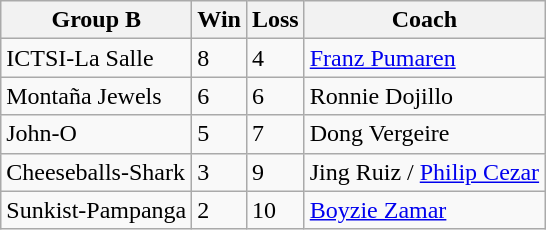<table class="wikitable">
<tr>
<th>Group B</th>
<th>Win</th>
<th>Loss</th>
<th>Coach</th>
</tr>
<tr>
<td>ICTSI-La Salle</td>
<td>8</td>
<td>4</td>
<td><a href='#'>Franz Pumaren</a></td>
</tr>
<tr>
<td>Montaña Jewels</td>
<td>6</td>
<td>6</td>
<td>Ronnie Dojillo</td>
</tr>
<tr>
<td>John-O</td>
<td>5</td>
<td>7</td>
<td>Dong Vergeire</td>
</tr>
<tr>
<td>Cheeseballs-Shark</td>
<td>3</td>
<td>9</td>
<td>Jing Ruiz / <a href='#'>Philip Cezar</a></td>
</tr>
<tr>
<td>Sunkist-Pampanga</td>
<td>2</td>
<td>10</td>
<td><a href='#'>Boyzie Zamar</a></td>
</tr>
</table>
